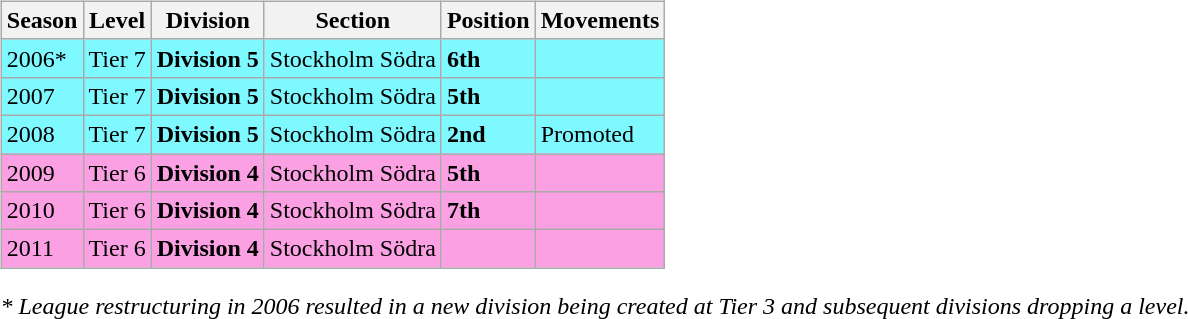<table>
<tr>
<td valign="top" width=0%><br><table class="wikitable">
<tr style="background:#f0f6fa;">
<th><strong>Season</strong></th>
<th><strong>Level</strong></th>
<th><strong>Division</strong></th>
<th><strong>Section</strong></th>
<th><strong>Position</strong></th>
<th><strong>Movements</strong></th>
</tr>
<tr>
<td style="background:#7DF9FF;">2006*</td>
<td style="background:#7DF9FF;">Tier 7</td>
<td style="background:#7DF9FF;"><strong>Division 5</strong></td>
<td style="background:#7DF9FF;">Stockholm Södra</td>
<td style="background:#7DF9FF;"><strong>6th</strong></td>
<td style="background:#7DF9FF;"></td>
</tr>
<tr>
<td style="background:#7DF9FF;">2007</td>
<td style="background:#7DF9FF;">Tier 7</td>
<td style="background:#7DF9FF;"><strong>Division 5</strong></td>
<td style="background:#7DF9FF;">Stockholm Södra</td>
<td style="background:#7DF9FF;"><strong>5th</strong></td>
<td style="background:#7DF9FF;"></td>
</tr>
<tr>
<td style="background:#7DF9FF;">2008</td>
<td style="background:#7DF9FF;">Tier 7</td>
<td style="background:#7DF9FF;"><strong>Division 5</strong></td>
<td style="background:#7DF9FF;">Stockholm Södra</td>
<td style="background:#7DF9FF;"><strong>2nd</strong></td>
<td style="background:#7DF9FF;">Promoted</td>
</tr>
<tr>
<td style="background:#FBA0E3;">2009</td>
<td style="background:#FBA0E3;">Tier 6</td>
<td style="background:#FBA0E3;"><strong>Division 4</strong></td>
<td style="background:#FBA0E3;">Stockholm Södra</td>
<td style="background:#FBA0E3;"><strong>5th</strong></td>
<td style="background:#FBA0E3;"></td>
</tr>
<tr>
<td style="background:#FBA0E3;">2010</td>
<td style="background:#FBA0E3;">Tier 6</td>
<td style="background:#FBA0E3;"><strong>Division 4</strong></td>
<td style="background:#FBA0E3;">Stockholm Södra</td>
<td style="background:#FBA0E3;"><strong>7th</strong></td>
<td style="background:#FBA0E3;"></td>
</tr>
<tr>
<td style="background:#FBA0E3;">2011</td>
<td style="background:#FBA0E3;">Tier 6</td>
<td style="background:#FBA0E3;"><strong>Division 4</strong></td>
<td style="background:#FBA0E3;">Stockholm Södra</td>
<td style="background:#FBA0E3;"></td>
<td style="background:#FBA0E3;"></td>
</tr>
</table>
<em>* League restructuring in 2006 resulted in a new division being created at Tier 3 and subsequent divisions dropping a level.</em>


</td>
</tr>
</table>
